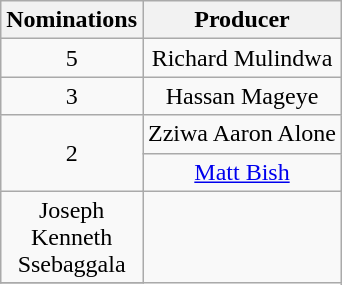<table class="wikitable" style="text-align:center;">
<tr>
<th scope="col" width="55">Nominations</th>
<th scope="col" align="center">Producer</th>
</tr>
<tr>
<td rowspan="1" style="text-align:center;">5</td>
<td>Richard Mulindwa </td>
</tr>
<tr>
<td rowspan="1" style="text-align:center;">3</td>
<td>Hassan Mageye</td>
</tr>
<tr>
<td rowspan="3" style="text-align:center;">2</td>
<td>Zziwa Aaron Alone</td>
</tr>
<tr>
<td><a href='#'>Matt Bish</a></td>
</tr>
<tr>
</tr>
<tr>
<td>Joseph Kenneth Ssebaggala</td>
</tr>
<tr>
</tr>
</table>
